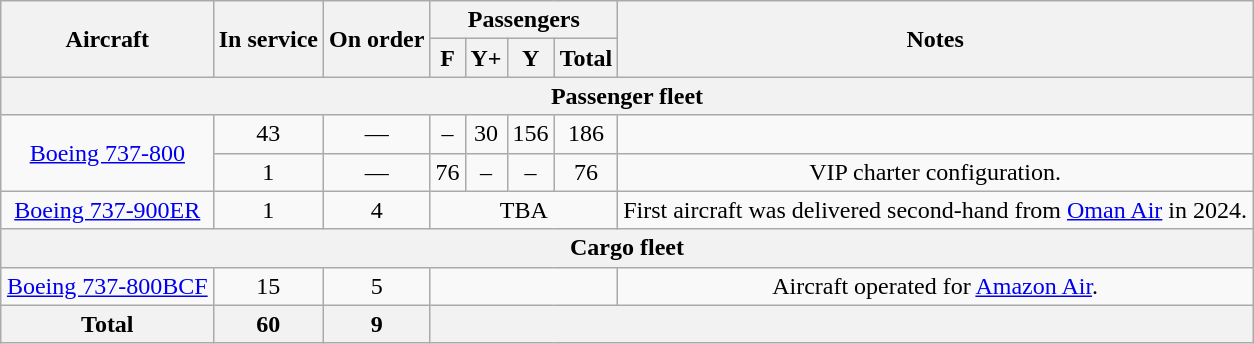<table class="wikitable" style="margin:0.5em auto; text-align:center">
<tr>
<th rowspan="2">Aircraft</th>
<th rowspan="2">In service</th>
<th rowspan="2">On order</th>
<th colspan="4">Passengers</th>
<th rowspan="2">Notes</th>
</tr>
<tr>
<th><abbr>F</abbr></th>
<th><abbr>Y+</abbr></th>
<th><abbr>Y</abbr></th>
<th>Total</th>
</tr>
<tr>
<th colspan="8">Passenger fleet</th>
</tr>
<tr>
<td rowspan="2"><a href='#'>Boeing 737-800</a></td>
<td>43</td>
<td>—</td>
<td>–</td>
<td>30</td>
<td>156</td>
<td>186</td>
<td></td>
</tr>
<tr>
<td>1</td>
<td>—</td>
<td>76</td>
<td>–</td>
<td>–</td>
<td>76</td>
<td>VIP charter configuration.</td>
</tr>
<tr>
<td><a href='#'>Boeing 737-900ER</a></td>
<td>1</td>
<td>4</td>
<td colspan="4"><abbr>TBA</abbr></td>
<td>First aircraft was delivered second-hand from <a href='#'>Oman Air</a> in 2024.</td>
</tr>
<tr>
<th colspan="8" scope="row">Cargo fleet</th>
</tr>
<tr>
<td><a href='#'>Boeing 737-800BCF</a></td>
<td>15</td>
<td>5</td>
<td colspan="4"></td>
<td>Aircraft operated for <a href='#'>Amazon Air</a>.</td>
</tr>
<tr>
<th>Total</th>
<th>60</th>
<th>9</th>
<th colspan="5"></th>
</tr>
</table>
